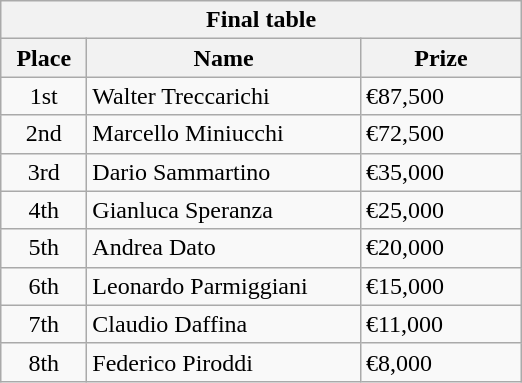<table class="wikitable">
<tr>
<th colspan="3">Final table</th>
</tr>
<tr>
<th style="width:50px;">Place</th>
<th style="width:175px;">Name</th>
<th style="width:100px;">Prize</th>
</tr>
<tr>
<td style="text-align:center;">1st</td>
<td> Walter Treccarichi</td>
<td>€87,500</td>
</tr>
<tr>
<td style="text-align:center;">2nd</td>
<td> Marcello Miniucchi</td>
<td>€72,500</td>
</tr>
<tr>
<td style="text-align:center;">3rd</td>
<td> Dario Sammartino</td>
<td>€35,000</td>
</tr>
<tr>
<td style="text-align:center;">4th</td>
<td> Gianluca Speranza</td>
<td>€25,000</td>
</tr>
<tr>
<td style="text-align:center;">5th</td>
<td> Andrea Dato</td>
<td>€20,000</td>
</tr>
<tr>
<td style="text-align:center;">6th</td>
<td> Leonardo Parmiggiani</td>
<td>€15,000</td>
</tr>
<tr>
<td style="text-align:center;">7th</td>
<td> Claudio Daffina</td>
<td>€11,000</td>
</tr>
<tr>
<td style="text-align:center;">8th</td>
<td> Federico Piroddi</td>
<td>€8,000</td>
</tr>
</table>
